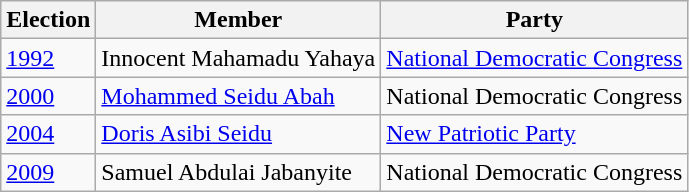<table class="wikitable">
<tr>
<th>Election</th>
<th>Member</th>
<th>Party</th>
</tr>
<tr>
<td><a href='#'>1992</a></td>
<td>Innocent Mahamadu Yahaya</td>
<td><a href='#'>National Democratic Congress</a></td>
</tr>
<tr>
<td><a href='#'>2000</a></td>
<td><a href='#'>Mohammed Seidu Abah</a></td>
<td>National Democratic Congress</td>
</tr>
<tr>
<td><a href='#'>2004</a></td>
<td><a href='#'>Doris Asibi Seidu</a></td>
<td><a href='#'>New Patriotic Party</a></td>
</tr>
<tr>
<td><a href='#'>2009</a></td>
<td>Samuel Abdulai Jabanyite</td>
<td>National Democratic Congress</td>
</tr>
</table>
